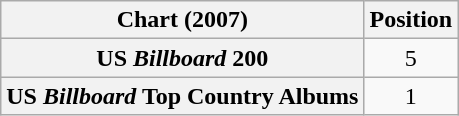<table class="wikitable sortable plainrowheaders">
<tr>
<th>Chart (2007)</th>
<th>Position</th>
</tr>
<tr>
<th scope="row">US <em>Billboard</em> 200</th>
<td style="text-align:center;">5</td>
</tr>
<tr>
<th scope="row">US <em>Billboard</em> Top Country Albums</th>
<td style="text-align:center;">1</td>
</tr>
</table>
